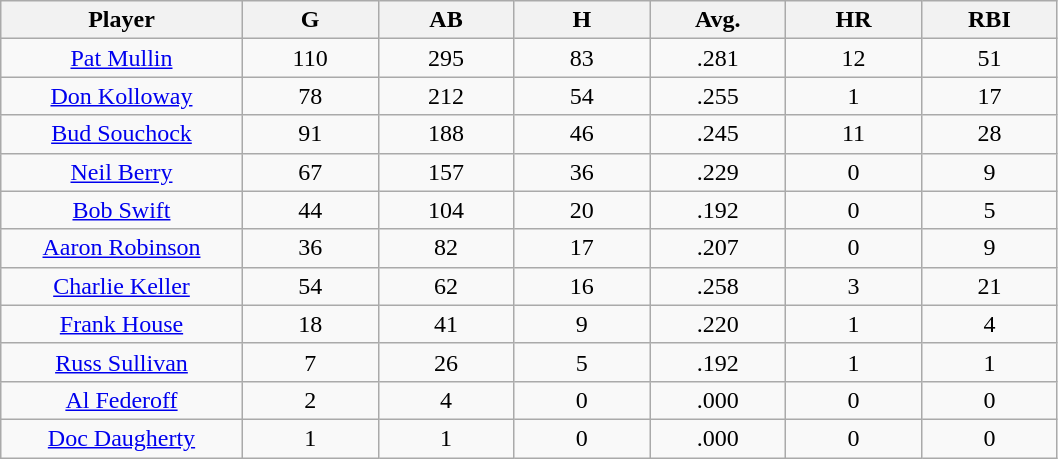<table class="wikitable sortable">
<tr>
<th bgcolor="#DDDDFF" width="16%">Player</th>
<th bgcolor="#DDDDFF" width="9%">G</th>
<th bgcolor="#DDDDFF" width="9%">AB</th>
<th bgcolor="#DDDDFF" width="9%">H</th>
<th bgcolor="#DDDDFF" width="9%">Avg.</th>
<th bgcolor="#DDDDFF" width="9%">HR</th>
<th bgcolor="#DDDDFF" width="9%">RBI</th>
</tr>
<tr align="center">
<td><a href='#'>Pat Mullin</a></td>
<td>110</td>
<td>295</td>
<td>83</td>
<td>.281</td>
<td>12</td>
<td>51</td>
</tr>
<tr align="center">
<td><a href='#'>Don Kolloway</a></td>
<td>78</td>
<td>212</td>
<td>54</td>
<td>.255</td>
<td>1</td>
<td>17</td>
</tr>
<tr align="center">
<td><a href='#'>Bud Souchock</a></td>
<td>91</td>
<td>188</td>
<td>46</td>
<td>.245</td>
<td>11</td>
<td>28</td>
</tr>
<tr align="center">
<td><a href='#'>Neil Berry</a></td>
<td>67</td>
<td>157</td>
<td>36</td>
<td>.229</td>
<td>0</td>
<td>9</td>
</tr>
<tr align="center">
<td><a href='#'>Bob Swift</a></td>
<td>44</td>
<td>104</td>
<td>20</td>
<td>.192</td>
<td>0</td>
<td>5</td>
</tr>
<tr align="center">
<td><a href='#'>Aaron Robinson</a></td>
<td>36</td>
<td>82</td>
<td>17</td>
<td>.207</td>
<td>0</td>
<td>9</td>
</tr>
<tr align="center">
<td><a href='#'>Charlie Keller</a></td>
<td>54</td>
<td>62</td>
<td>16</td>
<td>.258</td>
<td>3</td>
<td>21</td>
</tr>
<tr align="center">
<td><a href='#'>Frank House</a></td>
<td>18</td>
<td>41</td>
<td>9</td>
<td>.220</td>
<td>1</td>
<td>4</td>
</tr>
<tr align="center">
<td><a href='#'>Russ Sullivan</a></td>
<td>7</td>
<td>26</td>
<td>5</td>
<td>.192</td>
<td>1</td>
<td>1</td>
</tr>
<tr align="center">
<td><a href='#'>Al Federoff</a></td>
<td>2</td>
<td>4</td>
<td>0</td>
<td>.000</td>
<td>0</td>
<td>0</td>
</tr>
<tr align="center">
<td><a href='#'>Doc Daugherty</a></td>
<td>1</td>
<td>1</td>
<td>0</td>
<td>.000</td>
<td>0</td>
<td>0</td>
</tr>
</table>
